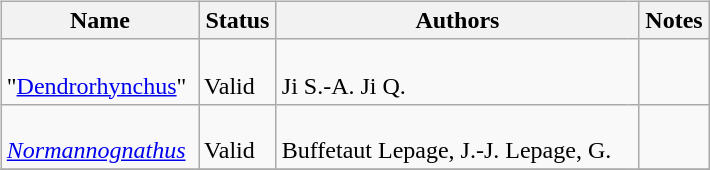<table border="0" style="background:transparent;" style="width: 100%;">
<tr>
<th width="90%"></th>
<th width="5%"></th>
<th width="5%"></th>
</tr>
<tr>
<td style="border:0px" valign="top"><br><table class="wikitable sortable" align="center" width="100%">
<tr>
<th>Name</th>
<th>Status</th>
<th colspan="2">Authors</th>
<th>Notes</th>
</tr>
<tr>
<td><br>"<a href='#'>Dendrorhynchus</a>"</td>
<td><br>Valid</td>
<td style="border-right:0px" valign="top"><br>Ji S.-A.
Ji Q.</td>
<td style="border-left:0px" valign="top"></td>
<td></td>
</tr>
<tr>
<td><br><em><a href='#'>Normannognathus</a></em></td>
<td><br>Valid</td>
<td style="border-right:0px" valign="top"><br>Buffetaut
Lepage, J.-J.
Lepage, G.</td>
<td style="border-left:0px" valign="top"></td>
<td></td>
</tr>
<tr>
</tr>
</table>
</td>
<td style="border:0px" valign="top"></td>
<td style="border:0px" valign="top"><br><table border="0" style= height:"100%" align="right" style="background:transparent;">
<tr style="height:1px">
<td><br></td>
</tr>
<tr style="height:30px">
<td></td>
</tr>
</table>
</td>
</tr>
<tr>
</tr>
</table>
